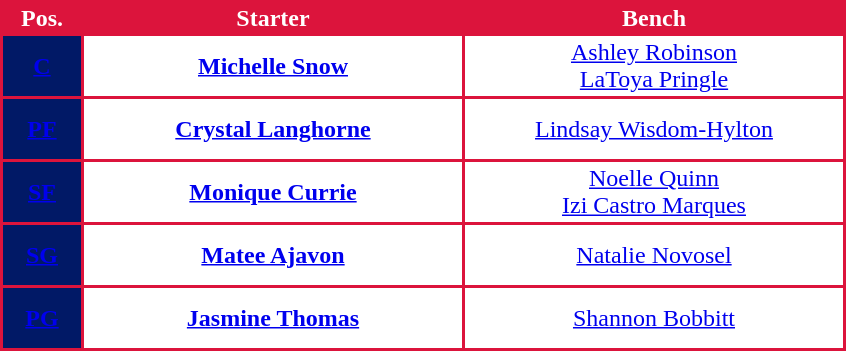<table style="text-align: center; background:#DC143C; color:white">
<tr>
<th width="50">Pos.</th>
<th width="250">Starter</th>
<th width="250">Bench</th>
</tr>
<tr style="height:40px; background:white; color:#DC143C">
<th style="background:#011966"><a href='#'><span>C</span></a></th>
<td><strong><a href='#'>Michelle Snow</a></strong></td>
<td><a href='#'>Ashley Robinson</a><br><a href='#'>LaToya Pringle</a></td>
</tr>
<tr style="height:40px; background:white; color:#092C57">
<th style="background:#011966"><a href='#'><span>PF</span></a></th>
<td><strong><a href='#'>Crystal Langhorne</a></strong></td>
<td><a href='#'>Lindsay Wisdom-Hylton</a></td>
</tr>
<tr style="height:40px; background:white; color:#092C57">
<th style="background:#011966"><a href='#'><span>SF</span></a></th>
<td><strong><a href='#'>Monique Currie</a></strong></td>
<td><a href='#'>Noelle Quinn</a><br><a href='#'>Izi Castro Marques</a></td>
</tr>
<tr style="height:40px; background:white; color:#092C57">
<th style="background:#011966"><a href='#'><span>SG</span></a></th>
<td><strong><a href='#'>Matee Ajavon</a></strong></td>
<td><a href='#'>Natalie Novosel</a></td>
</tr>
<tr style="height:40px; background:white; color:#092C57">
<th style="background:#011966"><a href='#'><span>PG</span></a></th>
<td><strong><a href='#'>Jasmine Thomas</a></strong></td>
<td><a href='#'>Shannon Bobbitt</a></td>
</tr>
</table>
